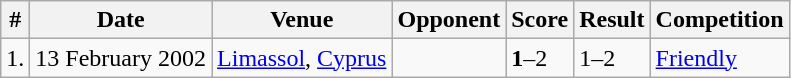<table class="wikitable">
<tr>
<th>#</th>
<th>Date</th>
<th>Venue</th>
<th>Opponent</th>
<th>Score</th>
<th>Result</th>
<th>Competition</th>
</tr>
<tr>
<td>1.</td>
<td>13 February 2002</td>
<td><a href='#'>Limassol</a>, <a href='#'>Cyprus</a></td>
<td></td>
<td><strong>1</strong>–2</td>
<td>1–2</td>
<td><a href='#'>Friendly</a></td>
</tr>
</table>
